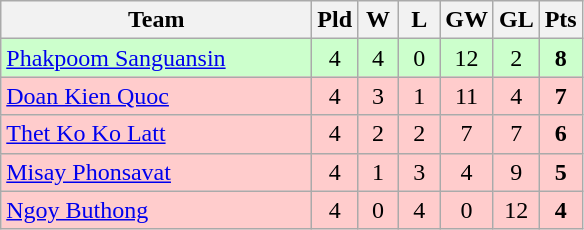<table class="wikitable" style="text-align:center">
<tr>
<th width=200>Team</th>
<th width=20>Pld</th>
<th width=20>W</th>
<th width=20>L</th>
<th width=20>GW</th>
<th width=20>GL</th>
<th width=20>Pts</th>
</tr>
<tr bgcolor="ccffcc">
<td style="text-align:left;"> <a href='#'>Phakpoom Sanguansin</a></td>
<td>4</td>
<td>4</td>
<td>0</td>
<td>12</td>
<td>2</td>
<td><strong>8</strong></td>
</tr>
<tr bgcolor="ffcccc">
<td style="text-align:left;"> <a href='#'>Doan Kien Quoc</a></td>
<td>4</td>
<td>3</td>
<td>1</td>
<td>11</td>
<td>4</td>
<td><strong>7</strong></td>
</tr>
<tr bgcolor="ffcccc">
<td style="text-align:left;"> <a href='#'>Thet Ko Ko Latt</a></td>
<td>4</td>
<td>2</td>
<td>2</td>
<td>7</td>
<td>7</td>
<td><strong>6</strong></td>
</tr>
<tr bgcolor="ffcccc">
<td style="text-align:left;"> <a href='#'>Misay Phonsavat</a></td>
<td>4</td>
<td>1</td>
<td>3</td>
<td>4</td>
<td>9</td>
<td><strong>5</strong></td>
</tr>
<tr bgcolor="ffcccc">
<td style="text-align:left;"> <a href='#'>Ngoy Buthong</a></td>
<td>4</td>
<td>0</td>
<td>4</td>
<td>0</td>
<td>12</td>
<td><strong>4</strong></td>
</tr>
</table>
